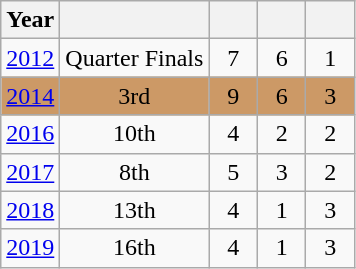<table class="wikitable" style="text-align: center;">
<tr>
<th>Year</th>
<th></th>
<th width=25px></th>
<th width=25px></th>
<th width=25px></th>
</tr>
<tr>
<td> <a href='#'>2012</a></td>
<td>Quarter Finals</td>
<td>7</td>
<td>6</td>
<td>1</td>
</tr>
<tr bgcolor="#cc9966">
<td> <a href='#'>2014</a></td>
<td>3rd </td>
<td>9</td>
<td>6</td>
<td>3</td>
</tr>
<tr>
<td> <a href='#'>2016</a></td>
<td>10th</td>
<td>4</td>
<td>2</td>
<td>2</td>
</tr>
<tr>
<td> <a href='#'>2017</a></td>
<td>8th</td>
<td>5</td>
<td>3</td>
<td>2</td>
</tr>
<tr>
<td> <a href='#'>2018</a></td>
<td>13th</td>
<td>4</td>
<td>1</td>
<td>3</td>
</tr>
<tr>
<td> <a href='#'>2019</a></td>
<td>16th</td>
<td>4</td>
<td>1</td>
<td>3</td>
</tr>
</table>
